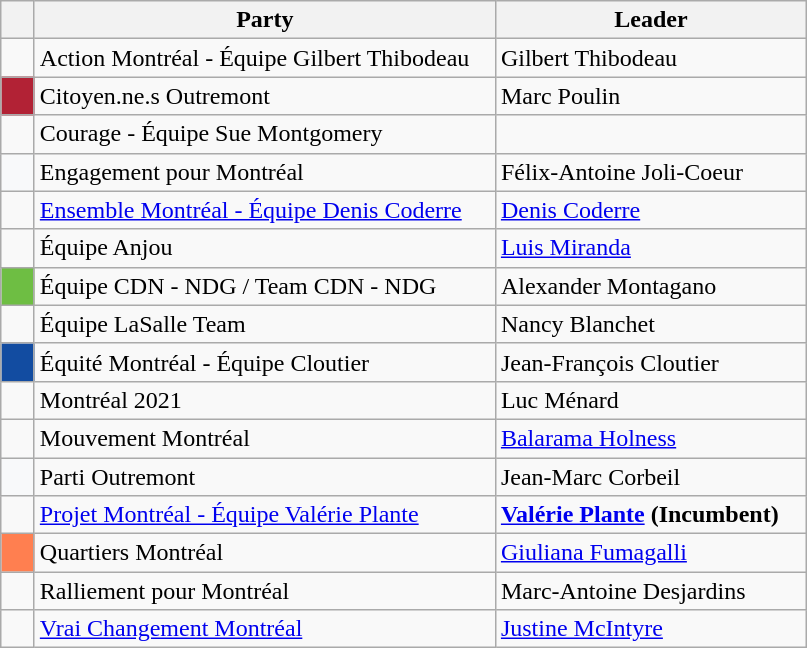<table class="wikitable">
<tr>
<th width="15px"> </th>
<th width="300px">Party</th>
<th width="200px">Leader</th>
</tr>
<tr>
<td></td>
<td>Action Montréal - Équipe Gilbert Thibodeau</td>
<td>Gilbert Thibodeau</td>
</tr>
<tr>
<td style="background: #B22235;"></td>
<td>Citoyen.ne.s Outremont</td>
<td>Marc Poulin</td>
</tr>
<tr>
<td></td>
<td>Courage - Équipe Sue Montgomery</td>
<td></td>
</tr>
<tr>
<td style="background: #F8F9FA;"></td>
<td>Engagement pour Montréal</td>
<td>Félix-Antoine Joli-Coeur</td>
</tr>
<tr>
<td></td>
<td><a href='#'>Ensemble Montréal - Équipe Denis Coderre</a></td>
<td><a href='#'>Denis Coderre</a></td>
</tr>
<tr>
<td></td>
<td>Équipe Anjou</td>
<td><a href='#'>Luis Miranda</a></td>
</tr>
<tr>
<td style="background: #6EBE43;"></td>
<td>Équipe CDN - NDG / Team CDN - NDG</td>
<td>Alexander Montagano</td>
</tr>
<tr>
<td></td>
<td>Équipe LaSalle Team</td>
<td>Nancy Blanchet</td>
</tr>
<tr>
<td style="background: #124CA1;"></td>
<td>Équité Montréal - Équipe Cloutier</td>
<td>Jean-François Cloutier</td>
</tr>
<tr>
<td></td>
<td>Montréal 2021</td>
<td>Luc Ménard</td>
</tr>
<tr>
<td></td>
<td>Mouvement Montréal</td>
<td><a href='#'>Balarama Holness</a></td>
</tr>
<tr>
<td style="background: #F8F9FA;"></td>
<td>Parti Outremont</td>
<td>Jean-Marc Corbeil</td>
</tr>
<tr>
<td></td>
<td><a href='#'>Projet Montréal - Équipe Valérie Plante</a></td>
<td><strong><a href='#'>Valérie Plante</a> (Incumbent)</strong></td>
</tr>
<tr>
<td style="background: #FF7F50;"></td>
<td>Quartiers Montréal</td>
<td><a href='#'>Giuliana Fumagalli</a></td>
</tr>
<tr>
<td></td>
<td>Ralliement pour Montréal</td>
<td>Marc-Antoine Desjardins</td>
</tr>
<tr>
<td></td>
<td><a href='#'>Vrai Changement Montréal</a></td>
<td><a href='#'>Justine McIntyre</a></td>
</tr>
</table>
